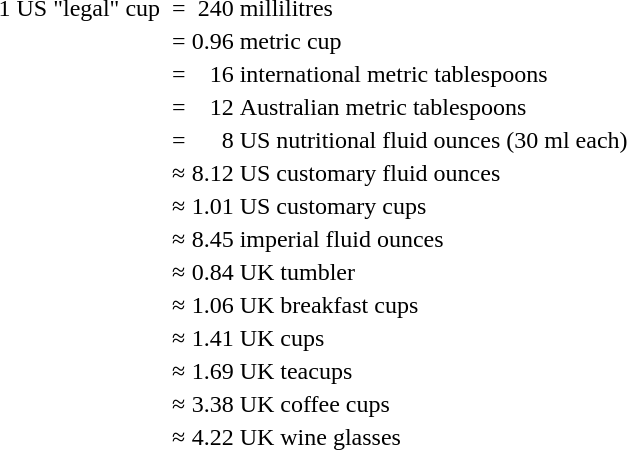<table>
<tr>
<td>1 US "legal" cup </td>
<td>=</td>
<td align=right>240</td>
<td>millilitres</td>
</tr>
<tr>
<td></td>
<td>=</td>
<td align=right>0.96</td>
<td>metric cup</td>
</tr>
<tr>
<td></td>
<td>=</td>
<td align=right>16</td>
<td>international metric tablespoons</td>
</tr>
<tr>
<td></td>
<td>=</td>
<td align=right>12</td>
<td>Australian metric tablespoons</td>
</tr>
<tr>
<td></td>
<td>=</td>
<td align=right>8</td>
<td>US nutritional fluid ounces (30 ml each)</td>
</tr>
<tr>
<td></td>
<td>≈</td>
<td align=right>8.12</td>
<td>US customary fluid ounces</td>
</tr>
<tr>
<td></td>
<td>≈</td>
<td align=right>1.01</td>
<td>US customary cups</td>
</tr>
<tr>
<td></td>
<td>≈</td>
<td align=right>8.45</td>
<td>imperial fluid ounces</td>
</tr>
<tr>
<td></td>
<td>≈</td>
<td align=right>0.84</td>
<td>UK tumbler</td>
</tr>
<tr>
<td></td>
<td>≈</td>
<td align=right>1.06</td>
<td>UK breakfast cups</td>
</tr>
<tr>
<td></td>
<td>≈</td>
<td align=right>1.41</td>
<td>UK cups</td>
</tr>
<tr>
<td></td>
<td>≈</td>
<td align=right>1.69</td>
<td>UK teacups</td>
</tr>
<tr>
<td></td>
<td>≈</td>
<td align=right>3.38</td>
<td>UK coffee cups</td>
</tr>
<tr>
<td></td>
<td>≈</td>
<td align=right>4.22</td>
<td>UK wine glasses</td>
</tr>
</table>
